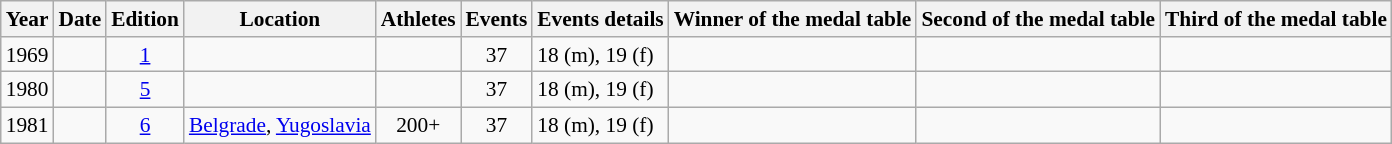<table class="wikitable" style=font-size:89%;>
<tr>
<th>Year</th>
<th>Date</th>
<th>Edition</th>
<th>Location</th>
<th>Athletes</th>
<th>Events</th>
<th>Events details</th>
<th>Winner of the medal table</th>
<th>Second of the medal table</th>
<th>Third of the medal table</th>
</tr>
<tr>
<td>1969</td>
<td></td>
<td align=center><a href='#'>1</a></td>
<td></td>
<td align=center></td>
<td align=center>37</td>
<td>18 (m), 19 (f)</td>
<td></td>
<td></td>
<td></td>
</tr>
<tr>
<td>1980</td>
<td></td>
<td align=center><a href='#'>5</a></td>
<td></td>
<td align=center></td>
<td align=center>37</td>
<td>18 (m), 19 (f)</td>
<td></td>
<td></td>
<td></td>
</tr>
<tr>
<td>1981</td>
<td></td>
<td align=center><a href='#'>6</a></td>
<td><a href='#'>Belgrade</a>, <a href='#'>Yugoslavia</a></td>
<td align=center>200+</td>
<td align=center>37</td>
<td>18 (m), 19 (f)</td>
<td></td>
<td></td>
<td></td>
</tr>
</table>
